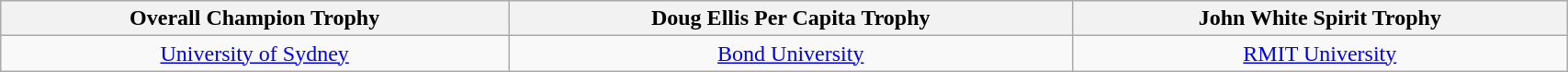<table class="wikitable unsortable" style="width:90%; font-size:100%; text-align:center;">
<tr>
<th><strong>Overall Champion Trophy</strong></th>
<th><strong>Doug Ellis Per Capita Trophy</strong></th>
<th><strong>John White Spirit Trophy</strong></th>
</tr>
<tr>
<td><a href='#'>University of Sydney</a></td>
<td><a href='#'>Bond University</a></td>
<td><a href='#'>RMIT University</a></td>
</tr>
</table>
